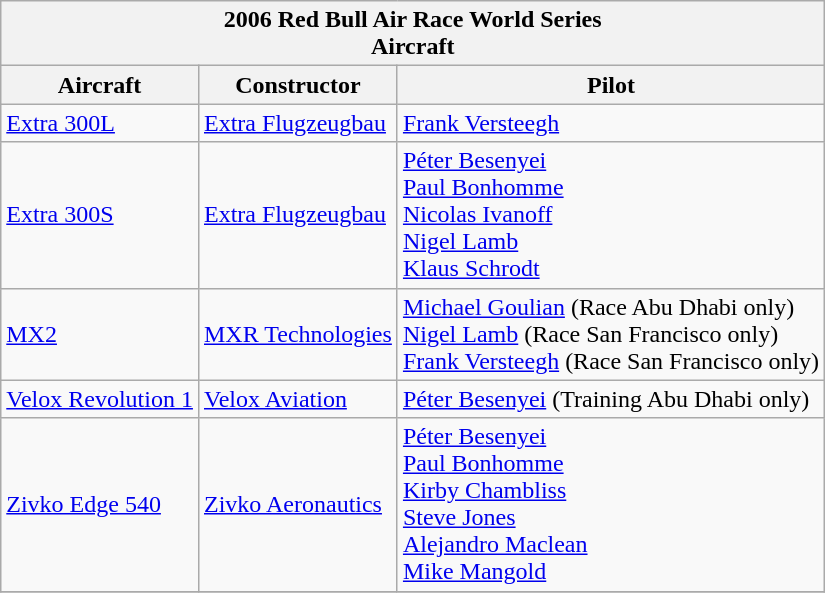<table class="wikitable">
<tr>
<th colspan=13 align=center>2006 Red Bull Air Race World Series<br>Aircraft</th>
</tr>
<tr>
<th>Aircraft</th>
<th>Constructor</th>
<th>Pilot</th>
</tr>
<tr>
<td><a href='#'>Extra 300L</a></td>
<td> <a href='#'>Extra Flugzeugbau</a></td>
<td> <a href='#'>Frank Versteegh</a></td>
</tr>
<tr>
<td><a href='#'>Extra 300S</a></td>
<td> <a href='#'>Extra Flugzeugbau</a></td>
<td> <a href='#'>Péter Besenyei</a><br>  <a href='#'>Paul Bonhomme</a><br> <a href='#'>Nicolas Ivanoff</a><br> <a href='#'>Nigel Lamb</a><br> <a href='#'>Klaus Schrodt</a></td>
</tr>
<tr>
<td><a href='#'>MX2</a></td>
<td> <a href='#'>MXR Technologies</a></td>
<td> <a href='#'>Michael Goulian</a> (Race Abu Dhabi only)<br> <a href='#'>Nigel Lamb</a> (Race San Francisco only)<br> <a href='#'>Frank Versteegh</a> (Race San Francisco only)</td>
</tr>
<tr>
<td><a href='#'>Velox Revolution 1</a></td>
<td> <a href='#'>Velox Aviation</a></td>
<td> <a href='#'>Péter Besenyei</a> (Training Abu Dhabi only)</td>
</tr>
<tr>
<td><a href='#'>Zivko Edge 540</a></td>
<td> <a href='#'>Zivko Aeronautics</a></td>
<td> <a href='#'>Péter Besenyei</a><br>  <a href='#'>Paul Bonhomme</a><br> <a href='#'>Kirby Chambliss</a><br> <a href='#'>Steve Jones</a><br> <a href='#'>Alejandro Maclean</a><br> <a href='#'>Mike Mangold</a></td>
</tr>
<tr>
</tr>
</table>
